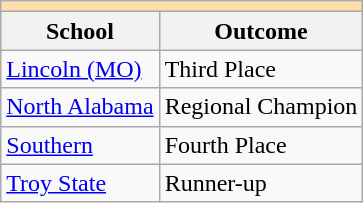<table class="wikitable" style="float:left; margin-right:1em;">
<tr>
<th colspan="3" style="background:#ffdead;"></th>
</tr>
<tr>
<th>School</th>
<th>Outcome</th>
</tr>
<tr>
<td><a href='#'>Lincoln (MO)</a></td>
<td>Third Place</td>
</tr>
<tr>
<td><a href='#'>North Alabama</a></td>
<td>Regional Champion</td>
</tr>
<tr>
<td><a href='#'>Southern</a></td>
<td>Fourth Place</td>
</tr>
<tr>
<td><a href='#'>Troy State</a></td>
<td>Runner-up</td>
</tr>
</table>
